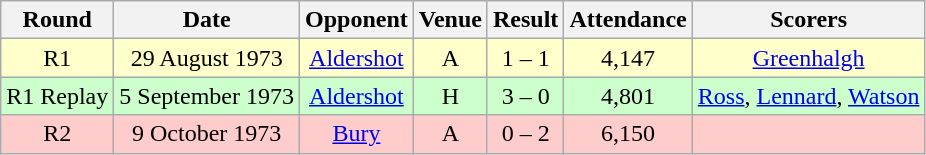<table class="wikitable" style="font-size:100%; text-align:center">
<tr>
<th>Round</th>
<th>Date</th>
<th>Opponent</th>
<th>Venue</th>
<th>Result</th>
<th>Attendance</th>
<th>Scorers</th>
</tr>
<tr style="background-color: #FFFFCC;">
<td>R1</td>
<td>29 August 1973</td>
<td><a href='#'>Aldershot</a></td>
<td>A</td>
<td>1 – 1</td>
<td>4,147</td>
<td><a href='#'>Greenhalgh</a></td>
</tr>
<tr style="background-color: #CCFFCC;">
<td>R1 Replay</td>
<td>5 September 1973</td>
<td><a href='#'>Aldershot</a></td>
<td>H</td>
<td>3 – 0</td>
<td>4,801</td>
<td><a href='#'>Ross</a>, <a href='#'>Lennard</a>, <a href='#'>Watson</a></td>
</tr>
<tr style="background-color: #FFCCCC;">
<td>R2</td>
<td>9 October 1973</td>
<td><a href='#'>Bury</a></td>
<td>A</td>
<td>0 – 2</td>
<td>6,150</td>
<td></td>
</tr>
</table>
